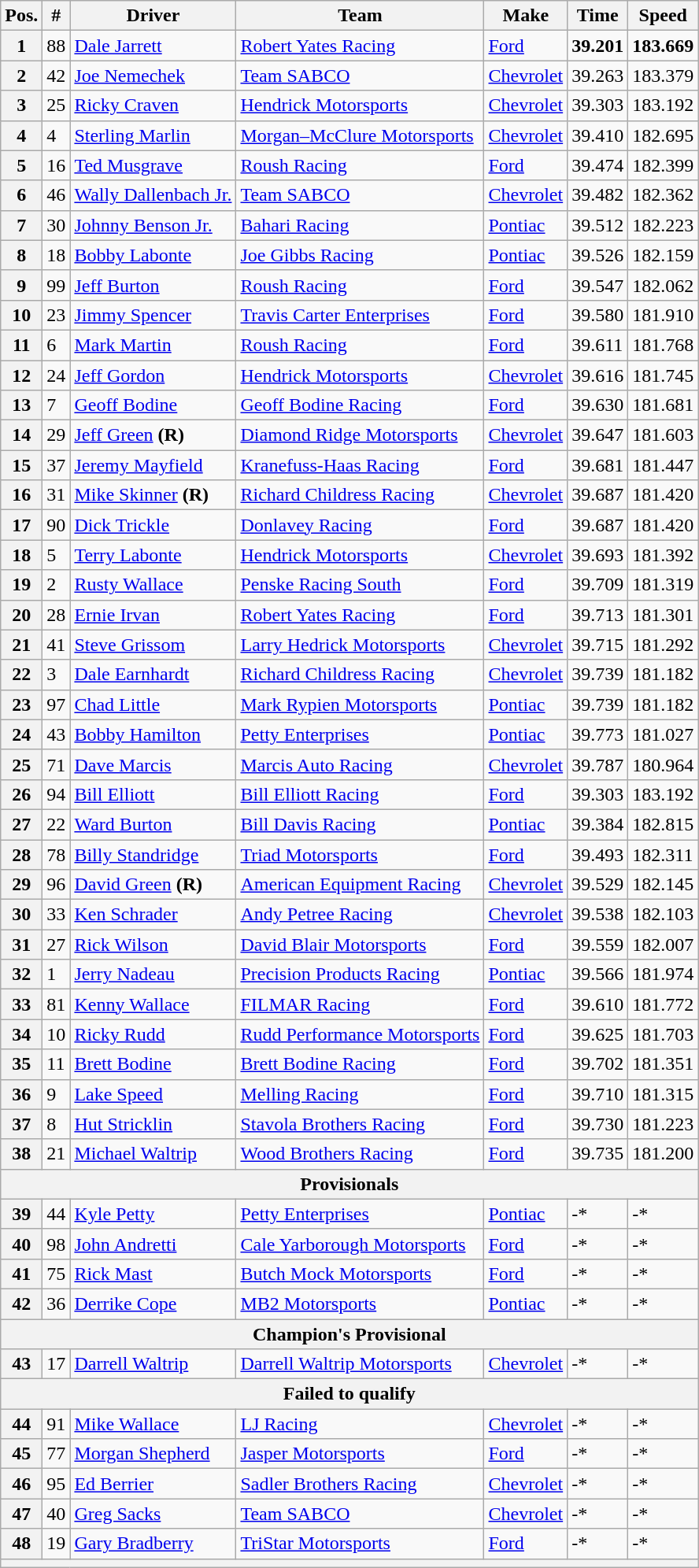<table class="wikitable">
<tr>
<th>Pos.</th>
<th>#</th>
<th>Driver</th>
<th>Team</th>
<th>Make</th>
<th>Time</th>
<th>Speed</th>
</tr>
<tr>
<th>1</th>
<td>88</td>
<td><a href='#'>Dale Jarrett</a></td>
<td><a href='#'>Robert Yates Racing</a></td>
<td><a href='#'>Ford</a></td>
<td><strong>39.201</strong></td>
<td><strong>183.669</strong></td>
</tr>
<tr>
<th>2</th>
<td>42</td>
<td><a href='#'>Joe Nemechek</a></td>
<td><a href='#'>Team SABCO</a></td>
<td><a href='#'>Chevrolet</a></td>
<td>39.263</td>
<td>183.379</td>
</tr>
<tr>
<th>3</th>
<td>25</td>
<td><a href='#'>Ricky Craven</a></td>
<td><a href='#'>Hendrick Motorsports</a></td>
<td><a href='#'>Chevrolet</a></td>
<td>39.303</td>
<td>183.192</td>
</tr>
<tr>
<th>4</th>
<td>4</td>
<td><a href='#'>Sterling Marlin</a></td>
<td><a href='#'>Morgan–McClure Motorsports</a></td>
<td><a href='#'>Chevrolet</a></td>
<td>39.410</td>
<td>182.695</td>
</tr>
<tr>
<th>5</th>
<td>16</td>
<td><a href='#'>Ted Musgrave</a></td>
<td><a href='#'>Roush Racing</a></td>
<td><a href='#'>Ford</a></td>
<td>39.474</td>
<td>182.399</td>
</tr>
<tr>
<th>6</th>
<td>46</td>
<td><a href='#'>Wally Dallenbach Jr.</a></td>
<td><a href='#'>Team SABCO</a></td>
<td><a href='#'>Chevrolet</a></td>
<td>39.482</td>
<td>182.362</td>
</tr>
<tr>
<th>7</th>
<td>30</td>
<td><a href='#'>Johnny Benson Jr.</a></td>
<td><a href='#'>Bahari Racing</a></td>
<td><a href='#'>Pontiac</a></td>
<td>39.512</td>
<td>182.223</td>
</tr>
<tr>
<th>8</th>
<td>18</td>
<td><a href='#'>Bobby Labonte</a></td>
<td><a href='#'>Joe Gibbs Racing</a></td>
<td><a href='#'>Pontiac</a></td>
<td>39.526</td>
<td>182.159</td>
</tr>
<tr>
<th>9</th>
<td>99</td>
<td><a href='#'>Jeff Burton</a></td>
<td><a href='#'>Roush Racing</a></td>
<td><a href='#'>Ford</a></td>
<td>39.547</td>
<td>182.062</td>
</tr>
<tr>
<th>10</th>
<td>23</td>
<td><a href='#'>Jimmy Spencer</a></td>
<td><a href='#'>Travis Carter Enterprises</a></td>
<td><a href='#'>Ford</a></td>
<td>39.580</td>
<td>181.910</td>
</tr>
<tr>
<th>11</th>
<td>6</td>
<td><a href='#'>Mark Martin</a></td>
<td><a href='#'>Roush Racing</a></td>
<td><a href='#'>Ford</a></td>
<td>39.611</td>
<td>181.768</td>
</tr>
<tr>
<th>12</th>
<td>24</td>
<td><a href='#'>Jeff Gordon</a></td>
<td><a href='#'>Hendrick Motorsports</a></td>
<td><a href='#'>Chevrolet</a></td>
<td>39.616</td>
<td>181.745</td>
</tr>
<tr>
<th>13</th>
<td>7</td>
<td><a href='#'>Geoff Bodine</a></td>
<td><a href='#'>Geoff Bodine Racing</a></td>
<td><a href='#'>Ford</a></td>
<td>39.630</td>
<td>181.681</td>
</tr>
<tr>
<th>14</th>
<td>29</td>
<td><a href='#'>Jeff Green</a> <strong>(R)</strong></td>
<td><a href='#'>Diamond Ridge Motorsports</a></td>
<td><a href='#'>Chevrolet</a></td>
<td>39.647</td>
<td>181.603</td>
</tr>
<tr>
<th>15</th>
<td>37</td>
<td><a href='#'>Jeremy Mayfield</a></td>
<td><a href='#'>Kranefuss-Haas Racing</a></td>
<td><a href='#'>Ford</a></td>
<td>39.681</td>
<td>181.447</td>
</tr>
<tr>
<th>16</th>
<td>31</td>
<td><a href='#'>Mike Skinner</a> <strong>(R)</strong></td>
<td><a href='#'>Richard Childress Racing</a></td>
<td><a href='#'>Chevrolet</a></td>
<td>39.687</td>
<td>181.420</td>
</tr>
<tr>
<th>17</th>
<td>90</td>
<td><a href='#'>Dick Trickle</a></td>
<td><a href='#'>Donlavey Racing</a></td>
<td><a href='#'>Ford</a></td>
<td>39.687</td>
<td>181.420</td>
</tr>
<tr>
<th>18</th>
<td>5</td>
<td><a href='#'>Terry Labonte</a></td>
<td><a href='#'>Hendrick Motorsports</a></td>
<td><a href='#'>Chevrolet</a></td>
<td>39.693</td>
<td>181.392</td>
</tr>
<tr>
<th>19</th>
<td>2</td>
<td><a href='#'>Rusty Wallace</a></td>
<td><a href='#'>Penske Racing South</a></td>
<td><a href='#'>Ford</a></td>
<td>39.709</td>
<td>181.319</td>
</tr>
<tr>
<th>20</th>
<td>28</td>
<td><a href='#'>Ernie Irvan</a></td>
<td><a href='#'>Robert Yates Racing</a></td>
<td><a href='#'>Ford</a></td>
<td>39.713</td>
<td>181.301</td>
</tr>
<tr>
<th>21</th>
<td>41</td>
<td><a href='#'>Steve Grissom</a></td>
<td><a href='#'>Larry Hedrick Motorsports</a></td>
<td><a href='#'>Chevrolet</a></td>
<td>39.715</td>
<td>181.292</td>
</tr>
<tr>
<th>22</th>
<td>3</td>
<td><a href='#'>Dale Earnhardt</a></td>
<td><a href='#'>Richard Childress Racing</a></td>
<td><a href='#'>Chevrolet</a></td>
<td>39.739</td>
<td>181.182</td>
</tr>
<tr>
<th>23</th>
<td>97</td>
<td><a href='#'>Chad Little</a></td>
<td><a href='#'>Mark Rypien Motorsports</a></td>
<td><a href='#'>Pontiac</a></td>
<td>39.739</td>
<td>181.182</td>
</tr>
<tr>
<th>24</th>
<td>43</td>
<td><a href='#'>Bobby Hamilton</a></td>
<td><a href='#'>Petty Enterprises</a></td>
<td><a href='#'>Pontiac</a></td>
<td>39.773</td>
<td>181.027</td>
</tr>
<tr>
<th>25</th>
<td>71</td>
<td><a href='#'>Dave Marcis</a></td>
<td><a href='#'>Marcis Auto Racing</a></td>
<td><a href='#'>Chevrolet</a></td>
<td>39.787</td>
<td>180.964</td>
</tr>
<tr>
<th>26</th>
<td>94</td>
<td><a href='#'>Bill Elliott</a></td>
<td><a href='#'>Bill Elliott Racing</a></td>
<td><a href='#'>Ford</a></td>
<td>39.303</td>
<td>183.192</td>
</tr>
<tr>
<th>27</th>
<td>22</td>
<td><a href='#'>Ward Burton</a></td>
<td><a href='#'>Bill Davis Racing</a></td>
<td><a href='#'>Pontiac</a></td>
<td>39.384</td>
<td>182.815</td>
</tr>
<tr>
<th>28</th>
<td>78</td>
<td><a href='#'>Billy Standridge</a></td>
<td><a href='#'>Triad Motorsports</a></td>
<td><a href='#'>Ford</a></td>
<td>39.493</td>
<td>182.311</td>
</tr>
<tr>
<th>29</th>
<td>96</td>
<td><a href='#'>David Green</a> <strong>(R)</strong></td>
<td><a href='#'>American Equipment Racing</a></td>
<td><a href='#'>Chevrolet</a></td>
<td>39.529</td>
<td>182.145</td>
</tr>
<tr>
<th>30</th>
<td>33</td>
<td><a href='#'>Ken Schrader</a></td>
<td><a href='#'>Andy Petree Racing</a></td>
<td><a href='#'>Chevrolet</a></td>
<td>39.538</td>
<td>182.103</td>
</tr>
<tr>
<th>31</th>
<td>27</td>
<td><a href='#'>Rick Wilson</a></td>
<td><a href='#'>David Blair Motorsports</a></td>
<td><a href='#'>Ford</a></td>
<td>39.559</td>
<td>182.007</td>
</tr>
<tr>
<th>32</th>
<td>1</td>
<td><a href='#'>Jerry Nadeau</a></td>
<td><a href='#'>Precision Products Racing</a></td>
<td><a href='#'>Pontiac</a></td>
<td>39.566</td>
<td>181.974</td>
</tr>
<tr>
<th>33</th>
<td>81</td>
<td><a href='#'>Kenny Wallace</a></td>
<td><a href='#'>FILMAR Racing</a></td>
<td><a href='#'>Ford</a></td>
<td>39.610</td>
<td>181.772</td>
</tr>
<tr>
<th>34</th>
<td>10</td>
<td><a href='#'>Ricky Rudd</a></td>
<td><a href='#'>Rudd Performance Motorsports</a></td>
<td><a href='#'>Ford</a></td>
<td>39.625</td>
<td>181.703</td>
</tr>
<tr>
<th>35</th>
<td>11</td>
<td><a href='#'>Brett Bodine</a></td>
<td><a href='#'>Brett Bodine Racing</a></td>
<td><a href='#'>Ford</a></td>
<td>39.702</td>
<td>181.351</td>
</tr>
<tr>
<th>36</th>
<td>9</td>
<td><a href='#'>Lake Speed</a></td>
<td><a href='#'>Melling Racing</a></td>
<td><a href='#'>Ford</a></td>
<td>39.710</td>
<td>181.315</td>
</tr>
<tr>
<th>37</th>
<td>8</td>
<td><a href='#'>Hut Stricklin</a></td>
<td><a href='#'>Stavola Brothers Racing</a></td>
<td><a href='#'>Ford</a></td>
<td>39.730</td>
<td>181.223</td>
</tr>
<tr>
<th>38</th>
<td>21</td>
<td><a href='#'>Michael Waltrip</a></td>
<td><a href='#'>Wood Brothers Racing</a></td>
<td><a href='#'>Ford</a></td>
<td>39.735</td>
<td>181.200</td>
</tr>
<tr>
<th colspan="7">Provisionals</th>
</tr>
<tr>
<th>39</th>
<td>44</td>
<td><a href='#'>Kyle Petty</a></td>
<td><a href='#'>Petty Enterprises</a></td>
<td><a href='#'>Pontiac</a></td>
<td>-*</td>
<td>-*</td>
</tr>
<tr>
<th>40</th>
<td>98</td>
<td><a href='#'>John Andretti</a></td>
<td><a href='#'>Cale Yarborough Motorsports</a></td>
<td><a href='#'>Ford</a></td>
<td>-*</td>
<td>-*</td>
</tr>
<tr>
<th>41</th>
<td>75</td>
<td><a href='#'>Rick Mast</a></td>
<td><a href='#'>Butch Mock Motorsports</a></td>
<td><a href='#'>Ford</a></td>
<td>-*</td>
<td>-*</td>
</tr>
<tr>
<th>42</th>
<td>36</td>
<td><a href='#'>Derrike Cope</a></td>
<td><a href='#'>MB2 Motorsports</a></td>
<td><a href='#'>Pontiac</a></td>
<td>-*</td>
<td>-*</td>
</tr>
<tr>
<th colspan="7">Champion's Provisional</th>
</tr>
<tr>
<th>43</th>
<td>17</td>
<td><a href='#'>Darrell Waltrip</a></td>
<td><a href='#'>Darrell Waltrip Motorsports</a></td>
<td><a href='#'>Chevrolet</a></td>
<td>-*</td>
<td>-*</td>
</tr>
<tr>
<th colspan="7">Failed to qualify</th>
</tr>
<tr>
<th>44</th>
<td>91</td>
<td><a href='#'>Mike Wallace</a></td>
<td><a href='#'>LJ Racing</a></td>
<td><a href='#'>Chevrolet</a></td>
<td>-*</td>
<td>-*</td>
</tr>
<tr>
<th>45</th>
<td>77</td>
<td><a href='#'>Morgan Shepherd</a></td>
<td><a href='#'>Jasper Motorsports</a></td>
<td><a href='#'>Ford</a></td>
<td>-*</td>
<td>-*</td>
</tr>
<tr>
<th>46</th>
<td>95</td>
<td><a href='#'>Ed Berrier</a></td>
<td><a href='#'>Sadler Brothers Racing</a></td>
<td><a href='#'>Chevrolet</a></td>
<td>-*</td>
<td>-*</td>
</tr>
<tr>
<th>47</th>
<td>40</td>
<td><a href='#'>Greg Sacks</a></td>
<td><a href='#'>Team SABCO</a></td>
<td><a href='#'>Chevrolet</a></td>
<td>-*</td>
<td>-*</td>
</tr>
<tr>
<th>48</th>
<td>19</td>
<td><a href='#'>Gary Bradberry</a></td>
<td><a href='#'>TriStar Motorsports</a></td>
<td><a href='#'>Ford</a></td>
<td>-*</td>
<td>-*</td>
</tr>
<tr>
<th colspan="7"></th>
</tr>
</table>
